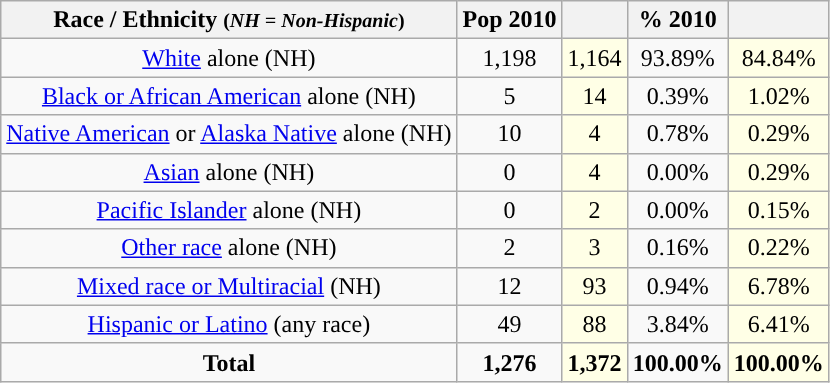<table class="wikitable" style="text-align:center;">
<tr>
<th>Race / Ethnicity <small>(<em>NH = Non-Hispanic</em>)</small></th>
<th>Pop 2010</th>
<th></th>
<th>% 2010</th>
<th></th>
</tr>
<tr>
<td><a href='#'>White</a> alone (NH)</td>
<td>1,198</td>
<td style='background: #ffffe6;'>1,164</td>
<td>93.89%</td>
<td style='background: #ffffe6;'>84.84%</td>
</tr>
<tr>
<td><a href='#'>Black or African American</a> alone (NH)</td>
<td>5</td>
<td style='background: #ffffe6;'>14</td>
<td>0.39%</td>
<td style='background: #ffffe6;'>1.02%</td>
</tr>
<tr>
<td><a href='#'>Native American</a> or <a href='#'>Alaska Native</a> alone (NH)</td>
<td>10</td>
<td style='background: #ffffe6;'>4</td>
<td>0.78%</td>
<td style='background: #ffffe6;'>0.29%</td>
</tr>
<tr>
<td><a href='#'>Asian</a> alone (NH)</td>
<td>0</td>
<td style='background: #ffffe6;'>4</td>
<td>0.00%</td>
<td style='background: #ffffe6;'>0.29%</td>
</tr>
<tr>
<td><a href='#'>Pacific Islander</a> alone (NH)</td>
<td>0</td>
<td style='background: #ffffe6;'>2</td>
<td>0.00%</td>
<td style='background: #ffffe6;'>0.15%</td>
</tr>
<tr>
<td><a href='#'>Other race</a> alone (NH)</td>
<td>2</td>
<td style='background: #ffffe6;'>3</td>
<td>0.16%</td>
<td style='background: #ffffe6;'>0.22%</td>
</tr>
<tr>
<td><a href='#'>Mixed race or Multiracial</a> (NH)</td>
<td>12</td>
<td style='background: #ffffe6;'>93</td>
<td>0.94%</td>
<td style='background: #ffffe6;'>6.78%</td>
</tr>
<tr>
<td><a href='#'>Hispanic or Latino</a> (any race)</td>
<td>49</td>
<td style='background: #ffffe6;'>88</td>
<td>3.84%</td>
<td style='background: #ffffe6;'>6.41%</td>
</tr>
<tr>
<td><strong>Total</strong></td>
<td><strong>1,276</strong></td>
<td style='background: #ffffe6;'><strong>1,372</strong></td>
<td><strong>100.00%</strong></td>
<td style='background: #ffffe6;'><strong>100.00%</strong></td>
</tr>
</table>
